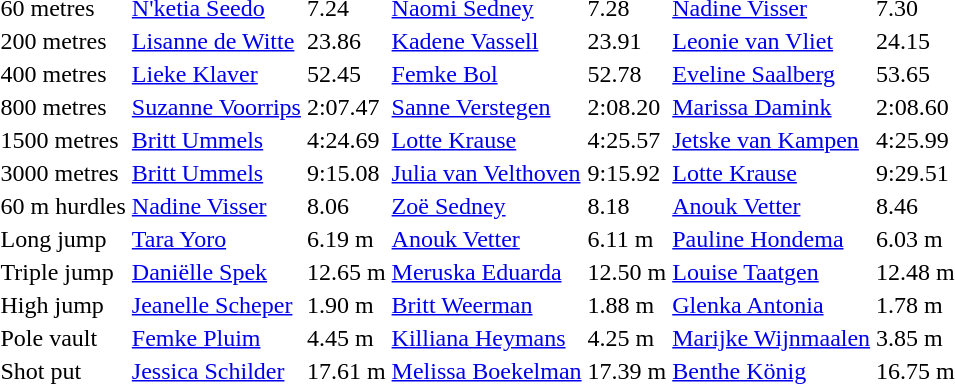<table>
<tr>
<td>60 metres</td>
<td><a href='#'>N'ketia Seedo</a></td>
<td>7.24</td>
<td><a href='#'>Naomi Sedney</a></td>
<td>7.28</td>
<td><a href='#'>Nadine Visser</a></td>
<td>7.30</td>
</tr>
<tr>
<td>200 metres</td>
<td><a href='#'>Lisanne de Witte</a></td>
<td>23.86</td>
<td><a href='#'>Kadene Vassell</a></td>
<td>23.91</td>
<td><a href='#'>Leonie van Vliet</a></td>
<td>24.15</td>
</tr>
<tr>
<td>400 metres</td>
<td><a href='#'>Lieke Klaver</a></td>
<td>52.45</td>
<td><a href='#'>Femke Bol</a></td>
<td>52.78</td>
<td><a href='#'>Eveline Saalberg</a></td>
<td>53.65</td>
</tr>
<tr>
<td>800 metres</td>
<td><a href='#'>Suzanne Voorrips</a></td>
<td>2:07.47</td>
<td><a href='#'>Sanne Verstegen</a></td>
<td>2:08.20</td>
<td><a href='#'>Marissa Damink</a></td>
<td>2:08.60</td>
</tr>
<tr>
<td>1500 metres</td>
<td><a href='#'>Britt Ummels</a></td>
<td>4:24.69</td>
<td><a href='#'>Lotte Krause</a></td>
<td>4:25.57</td>
<td><a href='#'>Jetske van Kampen</a></td>
<td>4:25.99</td>
</tr>
<tr>
<td>3000 metres</td>
<td><a href='#'>Britt Ummels</a></td>
<td>9:15.08</td>
<td><a href='#'>Julia van Velthoven</a></td>
<td>9:15.92</td>
<td><a href='#'>Lotte Krause</a></td>
<td>9:29.51</td>
</tr>
<tr>
<td>60 m hurdles</td>
<td><a href='#'>Nadine Visser</a></td>
<td>8.06</td>
<td><a href='#'>Zoë Sedney</a></td>
<td>8.18</td>
<td><a href='#'>Anouk Vetter</a></td>
<td>8.46</td>
</tr>
<tr>
<td>Long jump</td>
<td><a href='#'>Tara Yoro</a></td>
<td>6.19 m</td>
<td><a href='#'>Anouk Vetter</a></td>
<td>6.11 m</td>
<td><a href='#'>Pauline Hondema</a></td>
<td>6.03 m</td>
</tr>
<tr>
<td>Triple jump</td>
<td><a href='#'>Daniëlle Spek</a></td>
<td>12.65 m</td>
<td><a href='#'>Meruska Eduarda</a></td>
<td>12.50 m</td>
<td><a href='#'>Louise Taatgen</a></td>
<td>12.48 m</td>
</tr>
<tr>
<td>High jump</td>
<td><a href='#'>Jeanelle Scheper</a></td>
<td>1.90 m</td>
<td><a href='#'>Britt Weerman</a></td>
<td>1.88 m</td>
<td><a href='#'>Glenka Antonia</a></td>
<td>1.78 m</td>
</tr>
<tr>
<td>Pole vault</td>
<td><a href='#'>Femke Pluim</a></td>
<td>4.45 m</td>
<td><a href='#'>Killiana Heymans</a></td>
<td>4.25 m</td>
<td><a href='#'>Marijke Wijnmaalen</a></td>
<td>3.85 m</td>
</tr>
<tr>
<td>Shot put</td>
<td><a href='#'>Jessica Schilder</a></td>
<td>17.61 m</td>
<td><a href='#'>Melissa Boekelman</a></td>
<td>17.39 m</td>
<td><a href='#'>Benthe König</a></td>
<td>16.75 m</td>
</tr>
</table>
